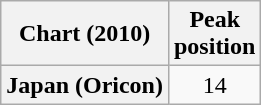<table class="wikitable sortable plainrowheaders" style="text-align:center">
<tr>
<th scope="col">Chart (2010)</th>
<th scope="col">Peak<br>position</th>
</tr>
<tr>
<th scope="row">Japan (Oricon)</th>
<td>14</td>
</tr>
</table>
